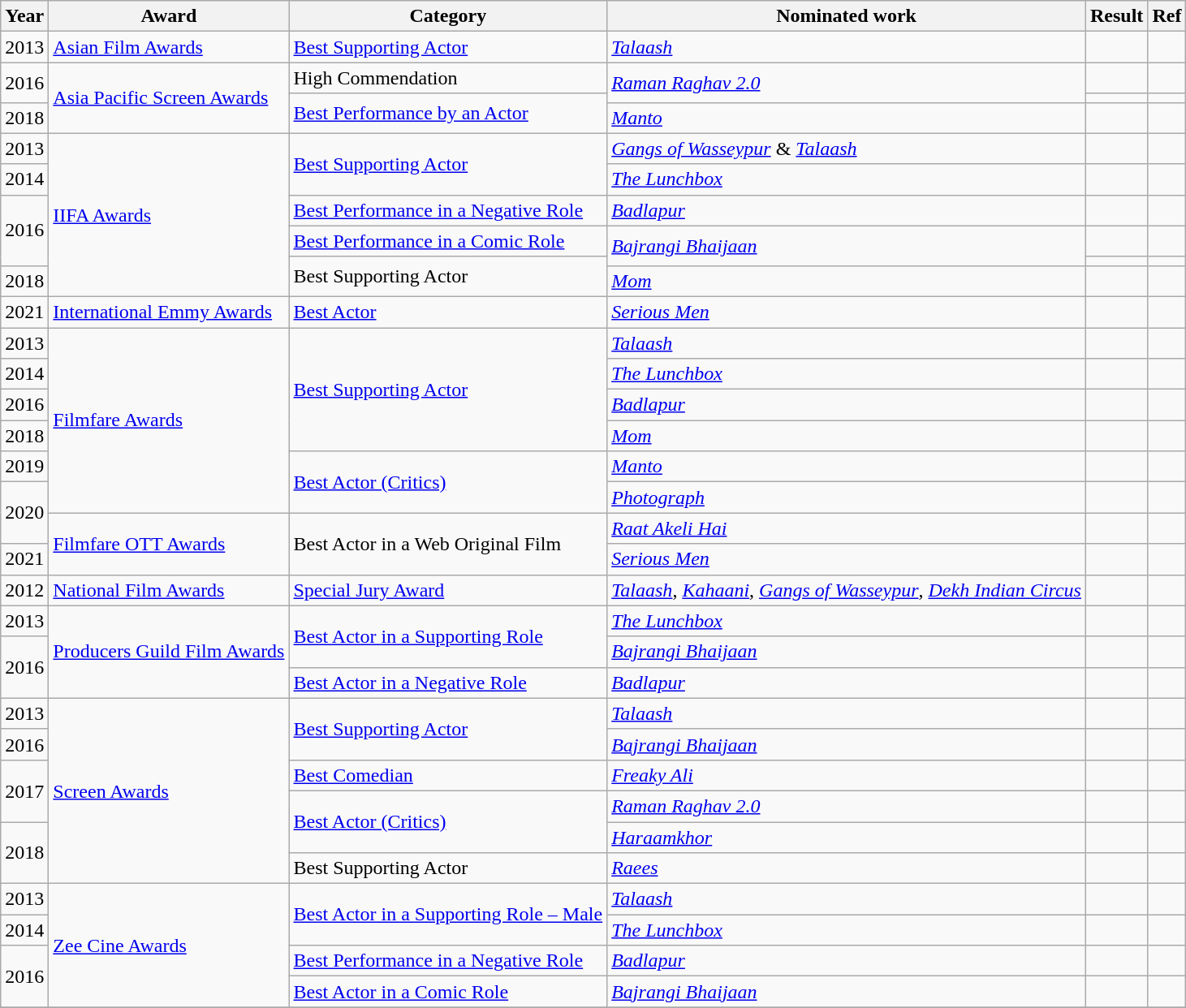<table class="wikitable sortable">
<tr>
<th>Year</th>
<th>Award</th>
<th>Category</th>
<th>Nominated work</th>
<th>Result</th>
<th>Ref</th>
</tr>
<tr>
<td>2013</td>
<td><a href='#'>Asian Film Awards</a></td>
<td><a href='#'>Best Supporting Actor</a></td>
<td><em><a href='#'>Talaash</a></em></td>
<td></td>
<td></td>
</tr>
<tr>
<td rowspan="2">2016</td>
<td rowspan="3"><a href='#'>Asia Pacific Screen Awards</a></td>
<td>High Commendation</td>
<td rowspan="2"><em><a href='#'>Raman Raghav 2.0</a></em></td>
<td></td>
<td></td>
</tr>
<tr>
<td rowspan="2"><a href='#'>Best Performance by an Actor</a></td>
<td></td>
<td></td>
</tr>
<tr>
<td>2018</td>
<td><em><a href='#'>Manto</a></em></td>
<td></td>
<td></td>
</tr>
<tr>
<td>2013</td>
<td rowspan="6"><a href='#'>IIFA Awards</a></td>
<td rowspan="2"><a href='#'>Best Supporting Actor</a></td>
<td><em><a href='#'>Gangs of Wasseypur</a></em> & <em><a href='#'>Talaash</a></em></td>
<td></td>
<td></td>
</tr>
<tr>
<td>2014</td>
<td><em><a href='#'>The Lunchbox</a></em></td>
<td></td>
<td></td>
</tr>
<tr>
<td rowspan="3">2016</td>
<td><a href='#'>Best Performance in a Negative Role</a></td>
<td><em><a href='#'>Badlapur</a></em></td>
<td></td>
<td></td>
</tr>
<tr>
<td><a href='#'>Best Performance in a Comic Role</a></td>
<td rowspan="2"><em><a href='#'>Bajrangi Bhaijaan</a></em></td>
<td></td>
<td></td>
</tr>
<tr>
<td rowspan="2">Best Supporting Actor</td>
<td></td>
<td></td>
</tr>
<tr>
<td>2018</td>
<td><em><a href='#'>Mom</a></em></td>
<td></td>
<td></td>
</tr>
<tr>
<td>2021</td>
<td><a href='#'>International Emmy Awards</a></td>
<td><a href='#'>Best Actor</a></td>
<td><em><a href='#'>Serious Men</a></em></td>
<td></td>
<td></td>
</tr>
<tr>
<td>2013</td>
<td rowspan="6"><a href='#'>Filmfare Awards</a></td>
<td rowspan="4"><a href='#'>Best Supporting Actor</a></td>
<td><em><a href='#'>Talaash</a></em></td>
<td></td>
<td></td>
</tr>
<tr>
<td>2014</td>
<td><em><a href='#'>The Lunchbox</a></em></td>
<td></td>
<td></td>
</tr>
<tr>
<td>2016</td>
<td><em><a href='#'>Badlapur</a></em></td>
<td></td>
<td></td>
</tr>
<tr>
<td>2018</td>
<td><em><a href='#'>Mom</a></em></td>
<td></td>
<td></td>
</tr>
<tr>
<td>2019</td>
<td rowspan="2"><a href='#'>Best Actor (Critics)</a></td>
<td><em><a href='#'>Manto</a></em></td>
<td></td>
<td></td>
</tr>
<tr>
<td rowspan="2">2020</td>
<td><em><a href='#'>Photograph</a></em></td>
<td></td>
<td></td>
</tr>
<tr>
<td rowspan="2"><a href='#'>Filmfare OTT Awards</a></td>
<td rowspan="2">Best Actor in a Web Original Film</td>
<td><em><a href='#'>Raat Akeli Hai</a></em></td>
<td></td>
<td></td>
</tr>
<tr>
<td>2021</td>
<td><em><a href='#'>Serious Men</a></em></td>
<td></td>
<td></td>
</tr>
<tr>
<td>2012</td>
<td><a href='#'>National Film Awards</a></td>
<td><a href='#'>Special Jury Award</a></td>
<td><em><a href='#'>Talaash</a></em>, <em><a href='#'>Kahaani</a></em>, <em><a href='#'>Gangs of Wasseypur</a></em>, <em><a href='#'>Dekh Indian Circus</a></em></td>
<td></td>
<td></td>
</tr>
<tr>
<td>2013</td>
<td rowspan="3"><a href='#'>Producers Guild Film Awards</a></td>
<td rowspan="2"><a href='#'>Best Actor in a Supporting Role</a></td>
<td><em><a href='#'>The Lunchbox</a></em></td>
<td></td>
<td></td>
</tr>
<tr>
<td rowspan="2">2016</td>
<td><em><a href='#'>Bajrangi Bhaijaan</a></em></td>
<td></td>
<td></td>
</tr>
<tr>
<td><a href='#'>Best Actor in a Negative Role</a></td>
<td><em><a href='#'>Badlapur</a></em></td>
<td></td>
<td></td>
</tr>
<tr>
<td>2013</td>
<td rowspan="6"><a href='#'>Screen Awards</a></td>
<td rowspan="2"><a href='#'>Best Supporting Actor</a></td>
<td><em><a href='#'>Talaash</a></em></td>
<td></td>
<td></td>
</tr>
<tr>
<td>2016</td>
<td><em><a href='#'>Bajrangi Bhaijaan</a></em></td>
<td></td>
<td></td>
</tr>
<tr>
<td rowspan="2">2017</td>
<td><a href='#'>Best Comedian</a></td>
<td><em><a href='#'>Freaky Ali</a></em></td>
<td></td>
<td></td>
</tr>
<tr>
<td rowspan="2"><a href='#'>Best Actor (Critics)</a></td>
<td><em><a href='#'>Raman Raghav 2.0</a></em></td>
<td></td>
<td></td>
</tr>
<tr>
<td rowspan="2">2018</td>
<td><em><a href='#'>Haraamkhor</a></em></td>
<td></td>
<td></td>
</tr>
<tr>
<td>Best Supporting Actor</td>
<td><em><a href='#'>Raees</a></em></td>
<td></td>
<td></td>
</tr>
<tr>
<td>2013</td>
<td rowspan="4"><a href='#'>Zee Cine Awards</a></td>
<td rowspan="2"><a href='#'>Best Actor in a Supporting Role – Male</a></td>
<td><em><a href='#'>Talaash</a></em></td>
<td></td>
<td></td>
</tr>
<tr>
<td>2014</td>
<td><em><a href='#'>The Lunchbox</a></em></td>
<td></td>
<td></td>
</tr>
<tr>
<td rowspan="2">2016</td>
<td><a href='#'>Best Performance in a Negative Role</a></td>
<td><em><a href='#'>Badlapur</a></em></td>
<td></td>
<td></td>
</tr>
<tr>
<td><a href='#'>Best Actor in a Comic Role</a></td>
<td><em><a href='#'>Bajrangi Bhaijaan</a></em></td>
<td></td>
<td></td>
</tr>
<tr>
</tr>
</table>
